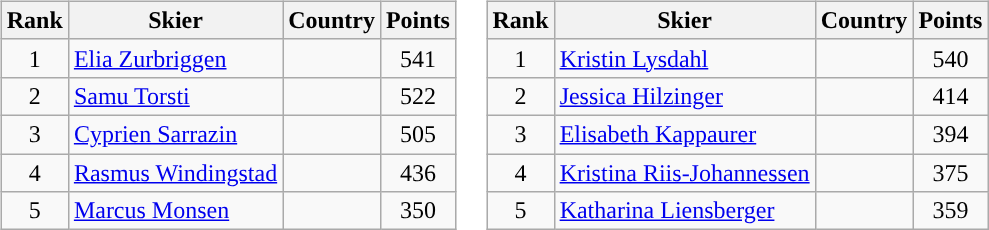<table>
<tr>
<td valign=top><br><table class="wikitable">
<tr class="backgroundcolor5">
<th>Rank</th>
<th>Skier</th>
<th>Country</th>
<th>Points</th>
</tr>
<tr>
<td align="center">1</td>
<td><a href='#'>Elia Zurbriggen</a></td>
<td></td>
<td align="center">541</td>
</tr>
<tr>
<td align="center">2</td>
<td><a href='#'>Samu Torsti</a></td>
<td></td>
<td align="center">522</td>
</tr>
<tr>
<td align="center">3</td>
<td><a href='#'>Cyprien Sarrazin</a></td>
<td></td>
<td align="center">505</td>
</tr>
<tr>
<td align="center">4</td>
<td><a href='#'>Rasmus Windingstad</a></td>
<td></td>
<td align="center">436</td>
</tr>
<tr>
<td align="center">5</td>
<td><a href='#'>Marcus Monsen</a></td>
<td></td>
<td align="center">350</td>
</tr>
</table>
</td>
<td valign="top"><br><table class="wikitable">
<tr class="background color">
<th>Rank</th>
<th>Skier</th>
<th>Country</th>
<th>Points</th>
</tr>
<tr>
<td align="center">1</td>
<td><a href='#'>Kristin Lysdahl</a></td>
<td></td>
<td align="center">540</td>
</tr>
<tr>
<td align="center">2</td>
<td><a href='#'>Jessica Hilzinger</a></td>
<td></td>
<td align="center">414</td>
</tr>
<tr>
<td align="center">3</td>
<td><a href='#'>Elisabeth Kappaurer</a></td>
<td></td>
<td align="center">394</td>
</tr>
<tr>
<td align="center">4</td>
<td><a href='#'>Kristina Riis-Johannessen</a></td>
<td></td>
<td align="center">375</td>
</tr>
<tr>
<td align="center">5</td>
<td><a href='#'>Katharina Liensberger</a></td>
<td></td>
<td align="center">359</td>
</tr>
</table>
</td>
</tr>
</table>
